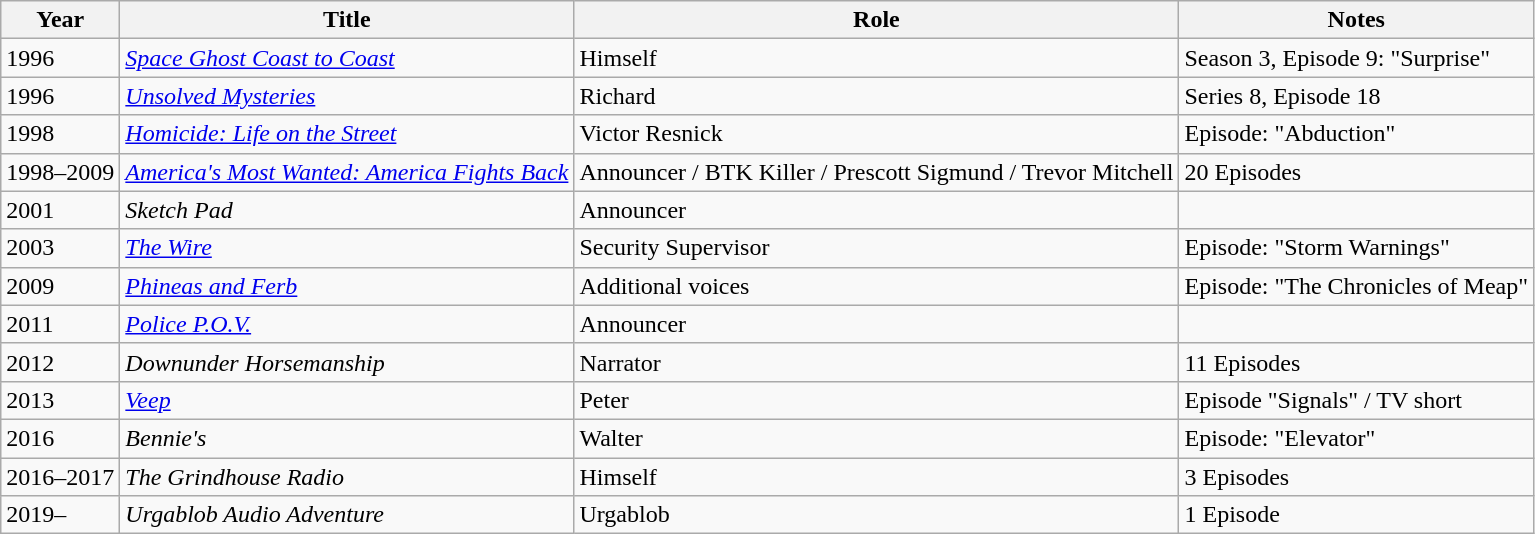<table class="wikitable sortable">
<tr>
<th>Year</th>
<th>Title</th>
<th>Role</th>
<th>Notes</th>
</tr>
<tr>
<td>1996</td>
<td><em><a href='#'>Space Ghost Coast to Coast</a></em></td>
<td>Himself</td>
<td>Season 3, Episode 9: "Surprise"</td>
</tr>
<tr>
<td>1996</td>
<td><em><a href='#'>Unsolved Mysteries</a></em></td>
<td>Richard</td>
<td>Series 8, Episode 18</td>
</tr>
<tr>
<td>1998</td>
<td><em><a href='#'>Homicide: Life on the Street</a></em></td>
<td>Victor Resnick</td>
<td>Episode: "Abduction"</td>
</tr>
<tr>
<td>1998–2009</td>
<td><em><a href='#'>America's Most Wanted: America Fights Back </a></em></td>
<td>Announcer / BTK Killer / Prescott Sigmund / Trevor Mitchell</td>
<td>20 Episodes</td>
</tr>
<tr>
<td>2001</td>
<td><em>Sketch Pad</em></td>
<td>Announcer</td>
<td></td>
</tr>
<tr>
<td>2003</td>
<td><em><a href='#'>The Wire</a></em></td>
<td>Security Supervisor</td>
<td>Episode: "Storm Warnings"</td>
</tr>
<tr>
<td>2009</td>
<td><em><a href='#'>Phineas and Ferb</a></em></td>
<td>Additional voices</td>
<td>Episode: "The Chronicles of Meap"</td>
</tr>
<tr>
<td>2011</td>
<td><em><a href='#'>Police P.O.V.</a></em></td>
<td>Announcer</td>
<td></td>
</tr>
<tr>
<td>2012</td>
<td><em>Downunder Horsemanship</em></td>
<td>Narrator</td>
<td>11 Episodes</td>
</tr>
<tr>
<td>2013</td>
<td><em><a href='#'>Veep</a></em></td>
<td>Peter</td>
<td>Episode "Signals" / TV short</td>
</tr>
<tr>
<td>2016</td>
<td><em>Bennie's</em></td>
<td>Walter</td>
<td>Episode: "Elevator"</td>
</tr>
<tr>
<td>2016–2017</td>
<td><em>The Grindhouse Radio</em></td>
<td>Himself</td>
<td>3 Episodes</td>
</tr>
<tr>
<td>2019–</td>
<td><em>Urgablob Audio Adventure</em></td>
<td>Urgablob</td>
<td>1 Episode</td>
</tr>
</table>
